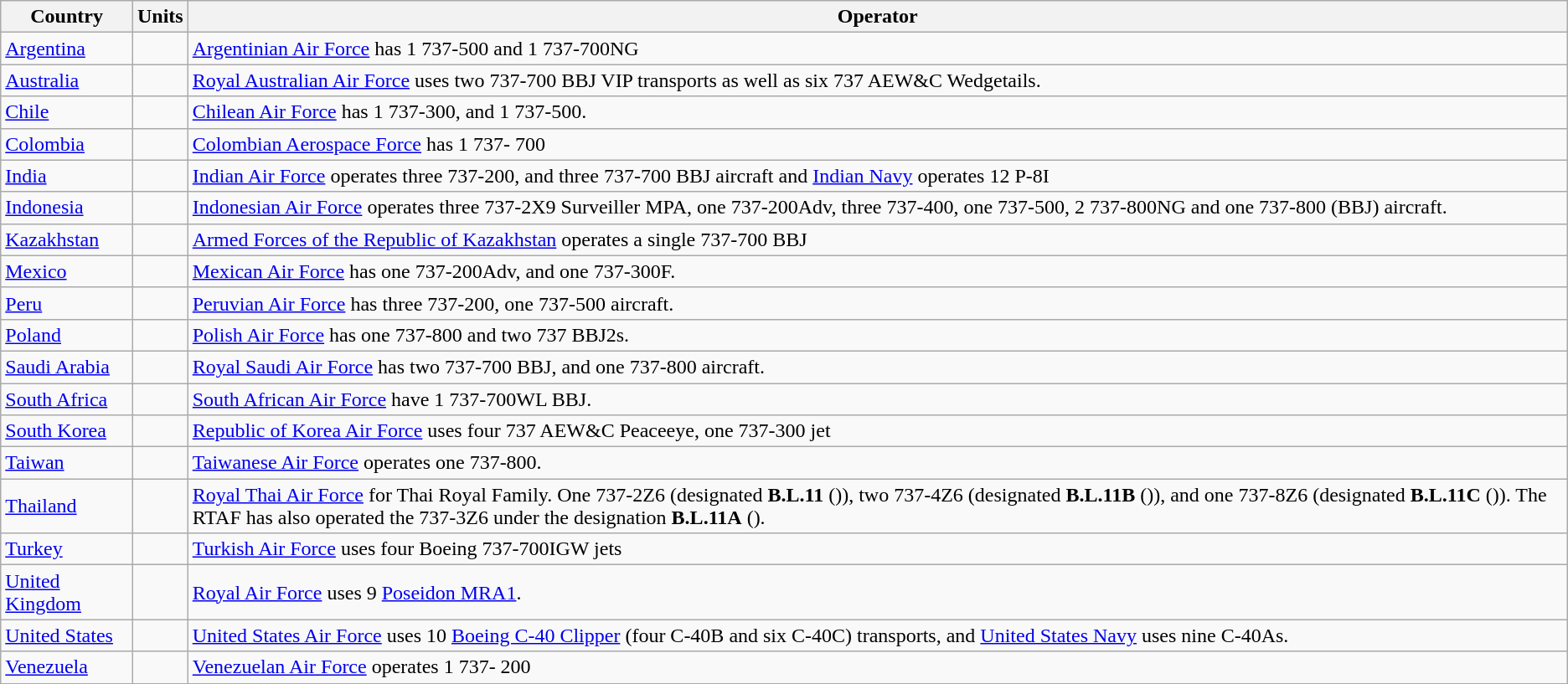<table class="wikitable">
<tr>
<th>Country</th>
<th>Units</th>
<th>Operator</th>
</tr>
<tr>
<td><a href='#'>Argentina</a></td>
<td></td>
<td><a href='#'>Argentinian Air Force</a> has 1 737-500 and 1 737-700NG </td>
</tr>
<tr>
<td><a href='#'>Australia</a></td>
<td></td>
<td><a href='#'>Royal Australian Air Force</a> uses two 737-700 BBJ VIP transports as well as six 737 AEW&C Wedgetails.</td>
</tr>
<tr>
<td><a href='#'>Chile</a></td>
<td></td>
<td><a href='#'>Chilean Air Force</a> has 1 737-300, and 1 737-500.</td>
</tr>
<tr>
<td><a href='#'>Colombia</a></td>
<td></td>
<td><a href='#'>Colombian Aerospace Force</a> has 1 737- 700</td>
</tr>
<tr>
<td><a href='#'>India</a></td>
<td></td>
<td><a href='#'>Indian Air Force</a> operates three 737-200, and three 737-700 BBJ aircraft and <a href='#'>Indian Navy</a> operates 12 P-8I</td>
</tr>
<tr>
<td><a href='#'>Indonesia</a></td>
<td></td>
<td><a href='#'>Indonesian Air Force</a> operates three 737-2X9 Surveiller MPA, one 737-200Adv, three 737-400, one 737-500, 2 737-800NG and one 737-800 (BBJ) aircraft.</td>
</tr>
<tr>
<td><a href='#'>Kazakhstan</a></td>
<td></td>
<td><a href='#'>Armed Forces of the Republic of Kazakhstan</a> operates a single 737-700 BBJ</td>
</tr>
<tr>
<td><a href='#'>Mexico</a></td>
<td></td>
<td><a href='#'>Mexican Air Force</a> has one 737-200Adv, and one 737-300F.</td>
</tr>
<tr>
<td><a href='#'>Peru</a></td>
<td></td>
<td><a href='#'>Peruvian Air Force</a> has three 737-200, one 737-500 aircraft.</td>
</tr>
<tr>
<td><a href='#'>Poland</a></td>
<td></td>
<td><a href='#'>Polish Air Force</a> has one 737-800 and two 737 BBJ2s.</td>
</tr>
<tr>
<td><a href='#'>Saudi Arabia</a></td>
<td></td>
<td><a href='#'>Royal Saudi Air Force</a> has two 737-700 BBJ, and one 737-800 aircraft.</td>
</tr>
<tr>
<td><a href='#'>South Africa</a></td>
<td></td>
<td><a href='#'>South African Air Force</a> have 1 737-700WL BBJ.</td>
</tr>
<tr>
<td><a href='#'>South Korea</a></td>
<td></td>
<td><a href='#'>Republic of Korea Air Force</a> uses four 737 AEW&C Peaceeye, one 737-300 jet</td>
</tr>
<tr>
<td><a href='#'>Taiwan</a></td>
<td></td>
<td><a href='#'>Taiwanese Air Force</a> operates one 737-800.</td>
</tr>
<tr>
<td><a href='#'>Thailand</a></td>
<td></td>
<td><a href='#'>Royal Thai Air Force</a> for Thai Royal Family.  One 737-2Z6 (designated <strong>B.L.11</strong> ()), two 737-4Z6 (designated <strong>B.L.11B</strong> ()), and one 737-8Z6 (designated <strong>B.L.11C</strong> ()).  The RTAF has also operated the 737-3Z6 under the designation <strong>B.L.11A</strong> ().</td>
</tr>
<tr>
<td><a href='#'>Turkey</a></td>
<td></td>
<td><a href='#'>Turkish Air Force</a> uses four Boeing 737-700IGW jets</td>
</tr>
<tr>
<td><a href='#'>United Kingdom</a></td>
<td></td>
<td><a href='#'>Royal Air Force</a> uses 9 <a href='#'>Poseidon MRA1</a>.</td>
</tr>
<tr>
<td><a href='#'>United States</a></td>
<td></td>
<td><a href='#'>United States Air Force</a> uses 10 <a href='#'>Boeing C-40 Clipper</a> (four C-40B and six C-40C) transports, and <a href='#'>United States Navy</a> uses nine C-40As.</td>
</tr>
<tr>
<td><a href='#'>Venezuela</a></td>
<td></td>
<td><a href='#'>Venezuelan Air Force</a> operates 1 737- 200</td>
</tr>
<tr>
</tr>
</table>
